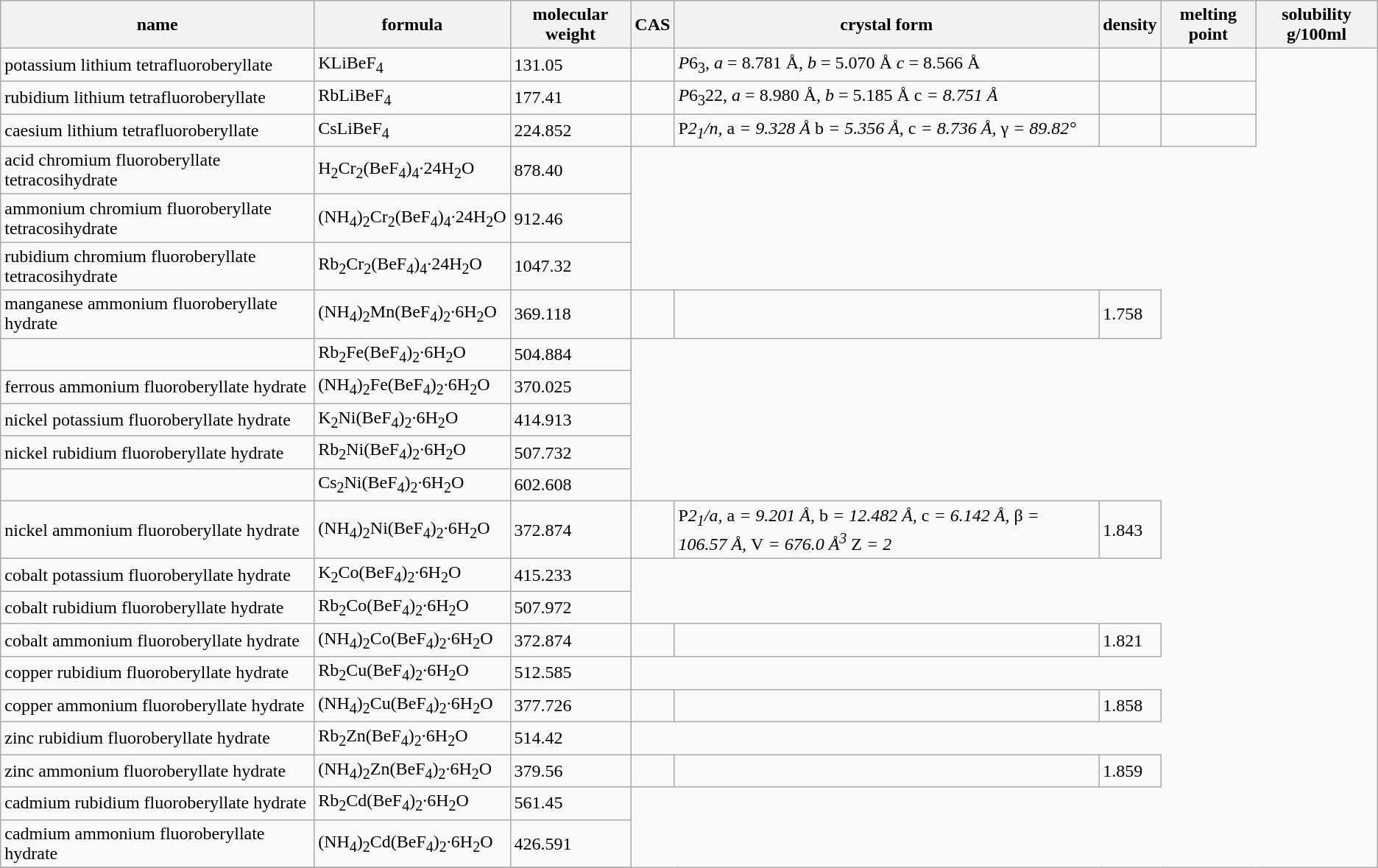<table class="wikitable">
<tr>
<th>name</th>
<th>formula</th>
<th>molecular weight</th>
<th>CAS</th>
<th>crystal form</th>
<th>density</th>
<th>melting point</th>
<th>solubility g/100ml</th>
</tr>
<tr>
<td>potassium lithium tetrafluoroberyllate</td>
<td>KLiBeF<sub>4</sub></td>
<td>131.05</td>
<td></td>
<td><em>P</em>6<sub>3</sub>, <em>a</em> = 8.781 Å, <em>b</em> = 5.070 Å <em>c</em> = 8.566 Å</td>
<td></td>
<td></td>
</tr>
<tr>
<td>rubidium lithium tetrafluoroberyllate</td>
<td>RbLiBeF<sub>4</sub></td>
<td>177.41</td>
<td></td>
<td><em>P</em>6<sub>3</sub>22, <em>a</em> = 8.980 Å, <em>b</em> = 5.185 Å<em> </em>c<em> = 8.751 Å</td>
<td></td>
<td></td>
</tr>
<tr>
<td>caesium lithium tetrafluoroberyllate</td>
<td>CsLiBeF<sub>4</sub></td>
<td>224.852</td>
<td></td>
<td></em>P<em>2<sub>1</sub>/n, </em>a<em> = 9.328 Å </em>b<em> = 5.356 Å, </em>c<em> = 8.736 Å, </em>γ<em> = 89.82°</td>
<td></td>
<td></td>
</tr>
<tr>
<td>acid chromium fluoroberyllate tetracosihydrate</td>
<td>H<sub>2</sub>Cr<sub>2</sub>(BeF<sub>4</sub>)<sub>4</sub>·24H<sub>2</sub>O</td>
<td>878.40</td>
</tr>
<tr>
<td>ammonium chromium fluoroberyllate tetracosihydrate</td>
<td>(NH<sub>4</sub>)<sub>2</sub>Cr<sub>2</sub>(BeF<sub>4</sub>)<sub>4</sub>·24H<sub>2</sub>O</td>
<td>912.46</td>
</tr>
<tr>
<td>rubidium chromium fluoroberyllate tetracosihydrate</td>
<td>Rb<sub>2</sub>Cr<sub>2</sub>(BeF<sub>4</sub>)<sub>4</sub>·24H<sub>2</sub>O</td>
<td>1047.32</td>
</tr>
<tr>
<td>manganese ammonium fluoroberyllate hydrate</td>
<td>(NH<sub>4</sub>)<sub>2</sub>Mn(BeF<sub>4</sub>)<sub>2</sub>·6H<sub>2</sub>O</td>
<td>369.118</td>
<td></td>
<td></td>
<td>1.758</td>
</tr>
<tr>
<td></td>
<td>Rb<sub>2</sub>Fe(BeF<sub>4</sub>)<sub>2</sub>·6H<sub>2</sub>O</td>
<td>504.884</td>
</tr>
<tr>
<td>ferrous ammonium fluoroberyllate hydrate</td>
<td>(NH<sub>4</sub>)<sub>2</sub>Fe(BeF<sub>4</sub>)<sub>2</sub>·6H<sub>2</sub>O</td>
<td>370.025</td>
</tr>
<tr>
<td>nickel potassium fluoroberyllate hydrate</td>
<td>K<sub>2</sub>Ni(BeF<sub>4</sub>)<sub>2</sub>·6H<sub>2</sub>O</td>
<td>414.913</td>
</tr>
<tr>
<td>nickel rubidium fluoroberyllate hydrate</td>
<td>Rb<sub>2</sub>Ni(BeF<sub>4</sub>)<sub>2</sub>·6H<sub>2</sub>O</td>
<td>507.732</td>
</tr>
<tr>
<td></td>
<td>Cs<sub>2</sub>Ni(BeF<sub>4</sub>)<sub>2</sub>·6H<sub>2</sub>O</td>
<td>602.608</td>
</tr>
<tr>
<td>nickel ammonium fluoroberyllate hydrate</td>
<td>(NH<sub>4</sub>)<sub>2</sub>Ni(BeF<sub>4</sub>)<sub>2</sub>·6H<sub>2</sub>O</td>
<td>372.874</td>
<td></td>
<td></em>P<em>2<sub>1</sub>/a, </em>a<em> = 9.201 Å, </em>b<em> = 12.482 Å, </em>c<em> = 6.142 Å, </em>β<em> = 106.57 Å, </em>V<em> = 676.0 Å<sup>3</sup> </em>Z<em> = 2</td>
<td>1.843</td>
</tr>
<tr>
<td>cobalt potassium fluoroberyllate hydrate</td>
<td>K<sub>2</sub>Co(BeF<sub>4</sub>)<sub>2</sub>·6H<sub>2</sub>O</td>
<td>415.233</td>
</tr>
<tr>
<td>cobalt rubidium fluoroberyllate hydrate</td>
<td>Rb<sub>2</sub>Co(BeF<sub>4</sub>)<sub>2</sub>·6H<sub>2</sub>O</td>
<td>507.972</td>
</tr>
<tr>
<td>cobalt ammonium fluoroberyllate hydrate</td>
<td>(NH<sub>4</sub>)<sub>2</sub>Co(BeF<sub>4</sub>)<sub>2</sub>·6H<sub>2</sub>O</td>
<td>372.874</td>
<td></td>
<td></td>
<td>1.821</td>
</tr>
<tr>
<td>copper rubidium fluoroberyllate hydrate</td>
<td>Rb<sub>2</sub>Cu(BeF<sub>4</sub>)<sub>2</sub>·6H<sub>2</sub>O</td>
<td>512.585</td>
</tr>
<tr>
<td>copper ammonium fluoroberyllate hydrate</td>
<td>(NH<sub>4</sub>)<sub>2</sub>Cu(BeF<sub>4</sub>)<sub>2</sub>·6H<sub>2</sub>O</td>
<td>377.726</td>
<td></td>
<td></td>
<td>1.858</td>
</tr>
<tr>
<td>zinc rubidium fluoroberyllate hydrate</td>
<td>Rb<sub>2</sub>Zn(BeF<sub>4</sub>)<sub>2</sub>·6H<sub>2</sub>O</td>
<td>514.42</td>
</tr>
<tr>
<td>zinc ammonium fluoroberyllate hydrate</td>
<td>(NH<sub>4</sub>)<sub>2</sub>Zn(BeF<sub>4</sub>)<sub>2</sub>·6H<sub>2</sub>O</td>
<td>379.56</td>
<td></td>
<td></td>
<td>1.859</td>
</tr>
<tr>
<td>cadmium rubidium fluoroberyllate hydrate</td>
<td>Rb<sub>2</sub>Cd(BeF<sub>4</sub>)<sub>2</sub>·6H<sub>2</sub>O</td>
<td>561.45</td>
</tr>
<tr>
<td>cadmium ammonium fluoroberyllate hydrate</td>
<td>(NH<sub>4</sub>)<sub>2</sub>Cd(BeF<sub>4</sub>)<sub>2</sub>·6H<sub>2</sub>O</td>
<td>426.591</td>
</tr>
<tr>
</tr>
</table>
